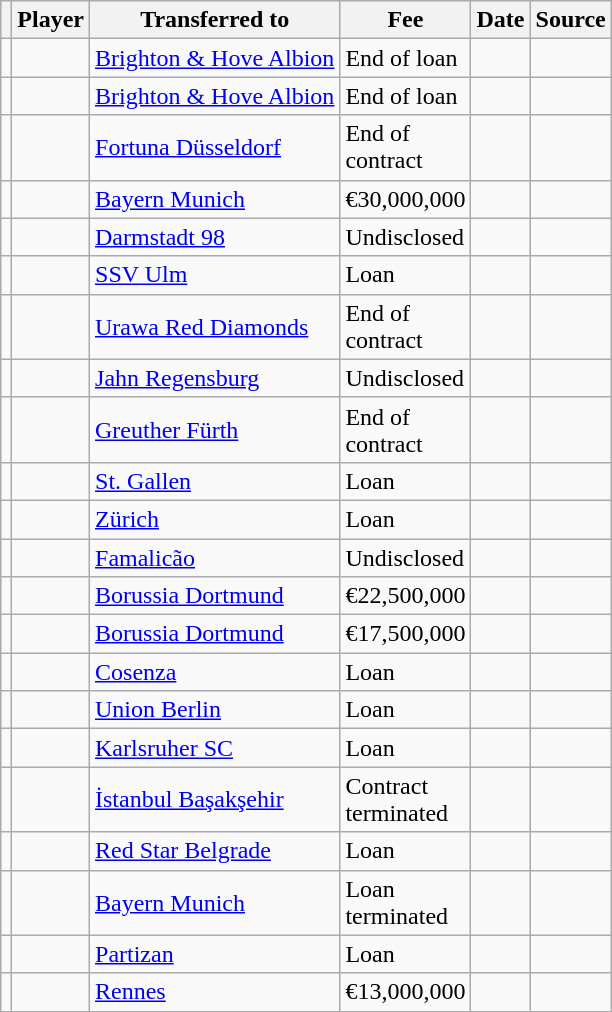<table class="wikitable plainrowheaders sortable">
<tr>
<th></th>
<th scope="col">Player</th>
<th>Transferred to</th>
<th style="width: 80px;">Fee</th>
<th scope="col">Date</th>
<th scope="col">Source</th>
</tr>
<tr>
<td align="center"></td>
<td></td>
<td> <a href='#'>Brighton & Hove Albion</a></td>
<td>End of loan</td>
<td></td>
<td></td>
</tr>
<tr>
<td align="center"></td>
<td></td>
<td> <a href='#'>Brighton & Hove Albion</a></td>
<td>End of loan</td>
<td></td>
<td></td>
</tr>
<tr>
<td align="center"></td>
<td></td>
<td> <a href='#'>Fortuna Düsseldorf</a></td>
<td>End of contract</td>
<td></td>
<td></td>
</tr>
<tr>
<td align="center"></td>
<td></td>
<td> <a href='#'>Bayern Munich</a></td>
<td>€30,000,000</td>
<td></td>
<td></td>
</tr>
<tr>
<td align="center"></td>
<td></td>
<td> <a href='#'>Darmstadt 98</a></td>
<td>Undisclosed</td>
<td></td>
<td></td>
</tr>
<tr>
<td align="center"></td>
<td></td>
<td> <a href='#'>SSV Ulm</a></td>
<td>Loan</td>
<td></td>
<td></td>
</tr>
<tr>
<td align="center"></td>
<td></td>
<td> <a href='#'>Urawa Red Diamonds</a></td>
<td>End of contract</td>
<td></td>
<td></td>
</tr>
<tr>
<td align="center"></td>
<td></td>
<td> <a href='#'>Jahn Regensburg</a></td>
<td>Undisclosed</td>
<td></td>
<td></td>
</tr>
<tr>
<td align="center"></td>
<td></td>
<td> <a href='#'>Greuther Fürth</a></td>
<td>End of contract</td>
<td></td>
<td></td>
</tr>
<tr>
<td align="center"></td>
<td></td>
<td> <a href='#'>St. Gallen</a></td>
<td>Loan</td>
<td></td>
<td></td>
</tr>
<tr>
<td align="center"></td>
<td></td>
<td> <a href='#'>Zürich</a></td>
<td>Loan</td>
<td></td>
<td></td>
</tr>
<tr>
<td align="center"></td>
<td></td>
<td> <a href='#'>Famalicão</a></td>
<td>Undisclosed</td>
<td></td>
<td></td>
</tr>
<tr>
<td align="center"></td>
<td></td>
<td> <a href='#'>Borussia Dortmund</a></td>
<td>€22,500,000</td>
<td></td>
<td></td>
</tr>
<tr>
<td align="center"></td>
<td></td>
<td> <a href='#'>Borussia Dortmund</a></td>
<td>€17,500,000</td>
<td></td>
<td></td>
</tr>
<tr>
<td align="center"></td>
<td></td>
<td> <a href='#'>Cosenza</a></td>
<td>Loan</td>
<td></td>
<td></td>
</tr>
<tr>
<td align="center"></td>
<td></td>
<td> <a href='#'>Union Berlin</a></td>
<td>Loan</td>
<td></td>
<td></td>
</tr>
<tr>
<td align="center"></td>
<td></td>
<td> <a href='#'>Karlsruher SC</a></td>
<td>Loan</td>
<td></td>
<td></td>
</tr>
<tr>
<td align="center"></td>
<td></td>
<td> <a href='#'>İstanbul Başakşehir</a></td>
<td>Contract terminated</td>
<td></td>
<td></td>
</tr>
<tr>
<td align="center"></td>
<td></td>
<td> <a href='#'>Red Star Belgrade</a></td>
<td>Loan</td>
<td></td>
<td></td>
</tr>
<tr>
<td align="center"></td>
<td></td>
<td> <a href='#'>Bayern Munich</a></td>
<td>Loan terminated</td>
<td></td>
<td></td>
</tr>
<tr>
<td align="center"></td>
<td></td>
<td> <a href='#'>Partizan</a></td>
<td>Loan</td>
<td></td>
<td></td>
</tr>
<tr>
<td align="center"></td>
<td></td>
<td> <a href='#'>Rennes</a></td>
<td>€13,000,000</td>
<td></td>
<td></td>
</tr>
</table>
